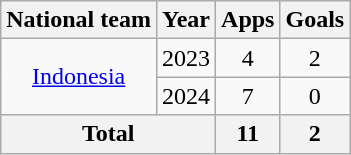<table class="wikitable" style="text-align:center">
<tr>
<th>National team</th>
<th>Year</th>
<th>Apps</th>
<th>Goals</th>
</tr>
<tr>
<td rowspan="2"><a href='#'>Indonesia</a></td>
<td>2023</td>
<td>4</td>
<td>2</td>
</tr>
<tr>
<td>2024</td>
<td>7</td>
<td>0</td>
</tr>
<tr>
<th colspan="2">Total</th>
<th>11</th>
<th>2</th>
</tr>
</table>
